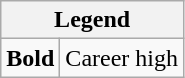<table class="wikitable">
<tr>
<th colspan="2">Legend</th>
</tr>
<tr>
<td><strong>Bold</strong></td>
<td>Career high</td>
</tr>
</table>
